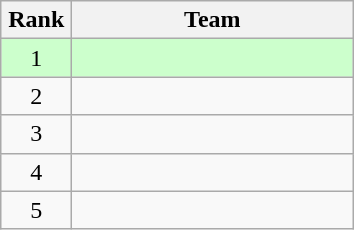<table class="wikitable" style="text-align:center">
<tr>
<th width=40>Rank</th>
<th width=180>Team</th>
</tr>
<tr bgcolor=#ccffcc>
<td>1</td>
<td style="text-align:left"></td>
</tr>
<tr>
<td>2</td>
<td style="text-align:left"></td>
</tr>
<tr>
<td>3</td>
<td style="text-align:left"></td>
</tr>
<tr>
<td>4</td>
<td style="text-align:left"></td>
</tr>
<tr>
<td>5</td>
<td style="text-align:left"></td>
</tr>
</table>
